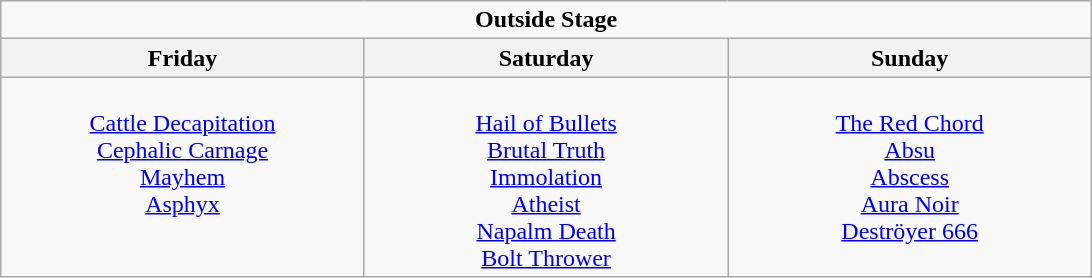<table class="wikitable">
<tr>
<td colspan="3" align="center"><strong>Outside Stage</strong></td>
</tr>
<tr>
<th>Friday</th>
<th>Saturday</th>
<th>Sunday</th>
</tr>
<tr>
<td valign="top" align="center" width=235><br><a href='#'>Cattle Decapitation</a><br>
<a href='#'>Cephalic Carnage</a><br>
<a href='#'>Mayhem</a><br>
<a href='#'>Asphyx</a></td>
<td valign="top" align="center" width=235><br><a href='#'>Hail of Bullets</a><br>
<a href='#'>Brutal Truth</a><br>
<a href='#'>Immolation</a><br>
<a href='#'>Atheist</a><br>
<a href='#'>Napalm Death</a><br>
<a href='#'>Bolt Thrower</a></td>
<td valign="top" align="center" width=235><br><a href='#'>The Red Chord</a><br>
<a href='#'>Absu</a><br>
<a href='#'>Abscess</a><br>
<a href='#'>Aura Noir</a><br>
<a href='#'>Deströyer 666</a></td>
</tr>
</table>
